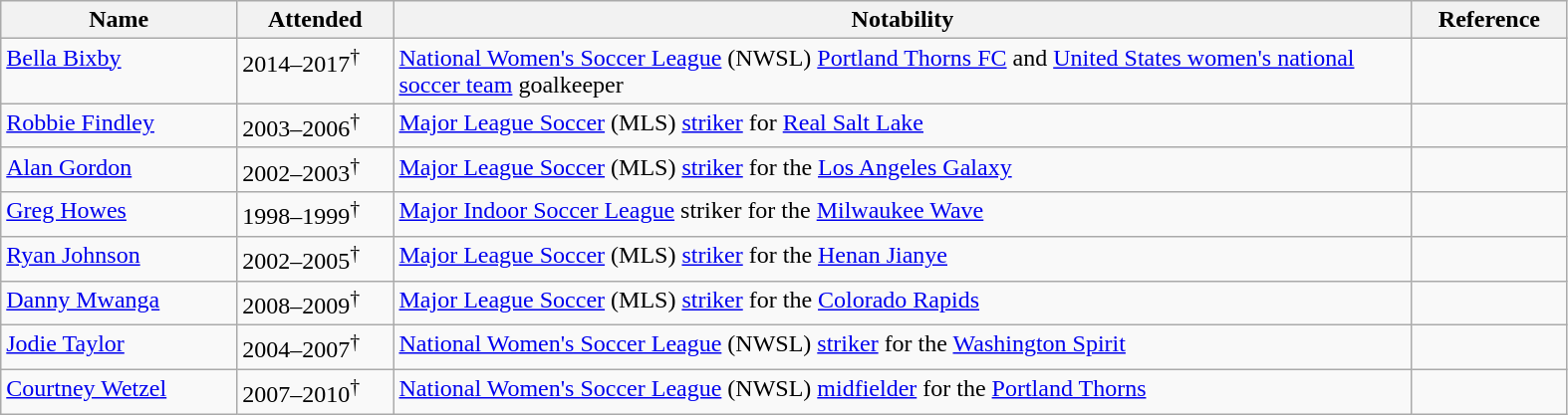<table class="wikitable sortable" style="width:83%">
<tr>
<th width="*">Name</th>
<th width="10%">Attended</th>
<th width="65%">Notability</th>
<th width="*">Reference</th>
</tr>
<tr valign="top">
<td><a href='#'>Bella Bixby</a></td>
<td>2014–2017<sup>†</sup></td>
<td><a href='#'>National Women's Soccer League</a> (NWSL) <a href='#'>Portland Thorns FC</a> and <a href='#'>United States women's national soccer team</a> goalkeeper</td>
<td></td>
</tr>
<tr valign="top">
<td><a href='#'>Robbie Findley</a></td>
<td>2003–2006<sup>†</sup></td>
<td><a href='#'>Major League Soccer</a> (MLS) <a href='#'>striker</a> for <a href='#'>Real Salt Lake</a></td>
<td></td>
</tr>
<tr valign="top">
<td><a href='#'>Alan Gordon</a></td>
<td>2002–2003<sup>†</sup></td>
<td><a href='#'>Major League Soccer</a> (MLS) <a href='#'>striker</a> for the <a href='#'>Los Angeles Galaxy</a></td>
<td></td>
</tr>
<tr valign="top">
<td><a href='#'>Greg Howes</a></td>
<td>1998–1999<sup>†</sup></td>
<td><a href='#'>Major Indoor Soccer League</a> striker for the <a href='#'>Milwaukee Wave</a></td>
<td></td>
</tr>
<tr valign="top">
<td><a href='#'>Ryan Johnson</a></td>
<td>2002–2005<sup>†</sup></td>
<td><a href='#'>Major League Soccer</a> (MLS) <a href='#'>striker</a> for the <a href='#'>Henan Jianye</a></td>
<td></td>
</tr>
<tr valign="top">
<td><a href='#'>Danny Mwanga</a></td>
<td>2008–2009<sup>†</sup></td>
<td><a href='#'>Major League Soccer</a> (MLS) <a href='#'>striker</a> for the <a href='#'>Colorado Rapids</a></td>
<td></td>
</tr>
<tr valign="top">
<td><a href='#'>Jodie Taylor</a></td>
<td>2004–2007<sup>†</sup></td>
<td><a href='#'>National Women's Soccer League</a> (NWSL) <a href='#'>striker</a> for the <a href='#'>Washington Spirit</a></td>
<td></td>
</tr>
<tr valign="top">
<td><a href='#'>Courtney Wetzel</a></td>
<td>2007–2010<sup>†</sup></td>
<td><a href='#'>National Women's Soccer League</a> (NWSL) <a href='#'>midfielder</a> for the <a href='#'>Portland Thorns</a></td>
<td></td>
</tr>
</table>
